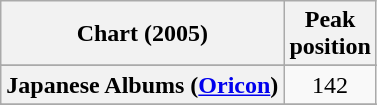<table class="wikitable sortable plainrowheaders" style="text-align:center;">
<tr>
<th scope="col">Chart (2005)</th>
<th scope="col">Peak<br>position</th>
</tr>
<tr>
</tr>
<tr>
</tr>
<tr>
</tr>
<tr>
</tr>
<tr>
</tr>
<tr>
<th scope="row">Japanese Albums (<a href='#'>Oricon</a>)</th>
<td>142</td>
</tr>
<tr>
</tr>
<tr>
</tr>
<tr>
</tr>
<tr>
</tr>
</table>
